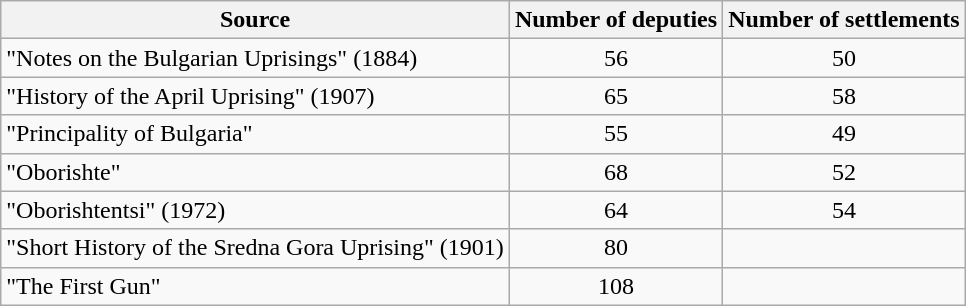<table class="wikitable">
<tr>
<th>Source</th>
<th>Number of deputies</th>
<th>Number of settlements</th>
</tr>
<tr>
<td>"Notes on the Bulgarian Uprisings" (1884)</td>
<td align=center>56</td>
<td align=center>50</td>
</tr>
<tr>
<td>"History of the April Uprising" (1907)</td>
<td align=center>65</td>
<td align=center>58</td>
</tr>
<tr>
<td>"Principality of Bulgaria"</td>
<td align=center>55</td>
<td align=center>49</td>
</tr>
<tr>
<td>"Oborishte"</td>
<td align=center>68</td>
<td align=center>52</td>
</tr>
<tr>
<td>"Oborishtentsi" (1972)</td>
<td align=center>64</td>
<td align=center>54</td>
</tr>
<tr>
<td>"Short History of the Sredna Gora Uprising" (1901)</td>
<td align=center>80</td>
<td></td>
</tr>
<tr>
<td>"The First Gun"</td>
<td align=center>108</td>
<td></td>
</tr>
</table>
